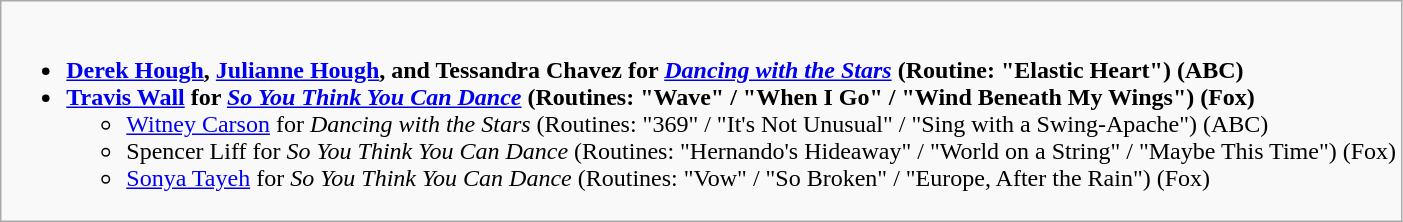<table class="wikitable">
<tr>
<td style="vertical-align:top;"><br><ul><li><strong><a href='#'>Derek Hough</a>, <a href='#'>Julianne Hough</a>, and Tessandra Chavez for <em><a href='#'>Dancing with the Stars</a></em> (Routine: "Elastic Heart") (ABC)</strong></li><li><strong><a href='#'>Travis Wall</a> for <em><a href='#'>So You Think You Can Dance</a></em> (Routines: "Wave" / "When I Go" / "Wind Beneath My Wings") (Fox)</strong><ul><li><a href='#'>Witney Carson</a> for <em>Dancing with the Stars</em> (Routines: "369" / "It's Not Unusual" / "Sing with a Swing-Apache") (ABC)</li><li>Spencer Liff for <em>So You Think You Can Dance</em> (Routines: "Hernando's Hideaway" / "World on a String" / "Maybe This Time") (Fox)</li><li><a href='#'>Sonya Tayeh</a> for <em>So You Think You Can Dance</em> (Routines: "Vow" / "So Broken" / "Europe, After the Rain") (Fox)</li></ul></li></ul></td>
</tr>
</table>
